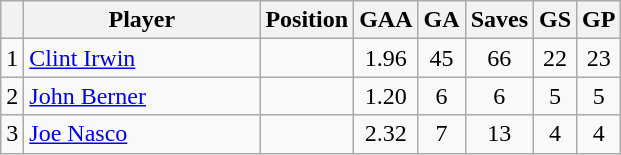<table class="wikitable">
<tr>
<th></th>
<th style="width:150px;">Player</th>
<th>Position</th>
<th>GAA</th>
<th>GA</th>
<th>Saves</th>
<th>GS</th>
<th>GP</th>
</tr>
<tr>
<td align=center>1</td>
<td> <a href='#'>Clint Irwin</a></td>
<td align=center></td>
<td align=center>1.96</td>
<td align=center>45</td>
<td align=center>66</td>
<td align=center>22</td>
<td align=center>23</td>
</tr>
<tr>
<td align=center>2</td>
<td> <a href='#'>John Berner</a></td>
<td align=center></td>
<td align=center>1.20</td>
<td align=center>6</td>
<td align=center>6</td>
<td align=center>5</td>
<td align=center>5</td>
</tr>
<tr>
<td align=center>3</td>
<td> <a href='#'>Joe Nasco</a></td>
<td align=center></td>
<td align=center>2.32</td>
<td align=center>7</td>
<td align=center>13</td>
<td align=center>4</td>
<td align=center>4</td>
</tr>
</table>
